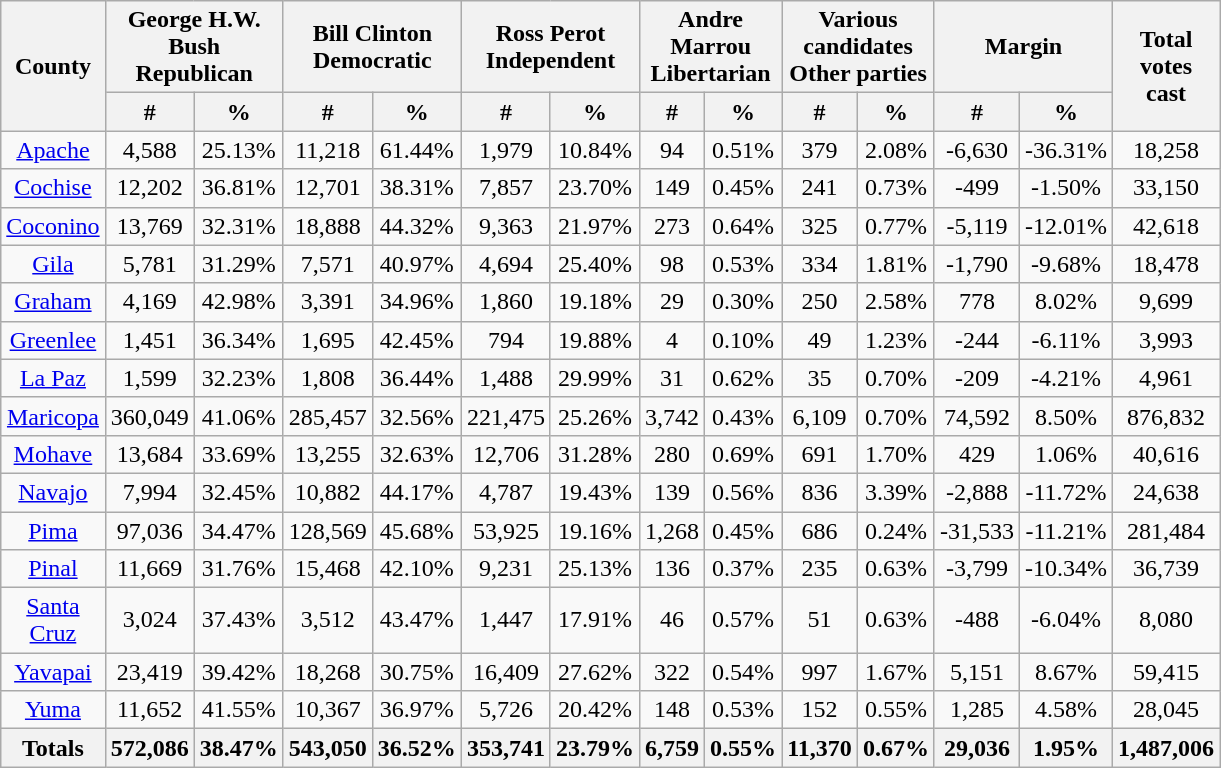<table width="60%" class="wikitable sortable" style="text-align:center">
<tr>
<th colspan="1" rowspan="2">County</th>
<th style="text-align:center;" colspan="2">George H.W. Bush<br>Republican</th>
<th style="text-align:center;" colspan="2">Bill Clinton<br>Democratic</th>
<th style="text-align:center;" colspan="2">Ross Perot<br>Independent</th>
<th style="text-align:center;" colspan="2">Andre Marrou<br>Libertarian</th>
<th style="text-align:center;" colspan="2">Various candidates<br>Other parties</th>
<th style="text-align:center;" colspan="2">Margin</th>
<th rowspan="2" style="text-align:center;">Total votes cast</th>
</tr>
<tr>
<th style="text-align:center;" data-sort-type="number">#</th>
<th style="text-align:center;" data-sort-type="number">%</th>
<th style="text-align:center;" data-sort-type="number">#</th>
<th style="text-align:center;" data-sort-type="number">%</th>
<th style="text-align:center;" data-sort-type="number">#</th>
<th style="text-align:center;" data-sort-type="number">%</th>
<th style="text-align:center;" data-sort-type="number">#</th>
<th style="text-align:center;" data-sort-type="number">%</th>
<th style="text-align:center;" data-sort-type="number">#</th>
<th style="text-align:center;" data-sort-type="number">%</th>
<th style="text-align:center;" data-sort-type="number">#</th>
<th style="text-align:center;" data-sort-type="number">%</th>
</tr>
<tr style="text-align:center;">
<td><a href='#'>Apache</a></td>
<td>4,588</td>
<td>25.13%</td>
<td>11,218</td>
<td>61.44%</td>
<td>1,979</td>
<td>10.84%</td>
<td>94</td>
<td>0.51%</td>
<td>379</td>
<td>2.08%</td>
<td>-6,630</td>
<td>-36.31%</td>
<td>18,258</td>
</tr>
<tr style="text-align:center;">
<td><a href='#'>Cochise</a></td>
<td>12,202</td>
<td>36.81%</td>
<td>12,701</td>
<td>38.31%</td>
<td>7,857</td>
<td>23.70%</td>
<td>149</td>
<td>0.45%</td>
<td>241</td>
<td>0.73%</td>
<td>-499</td>
<td>-1.50%</td>
<td>33,150</td>
</tr>
<tr style="text-align:center;">
<td><a href='#'>Coconino</a></td>
<td>13,769</td>
<td>32.31%</td>
<td>18,888</td>
<td>44.32%</td>
<td>9,363</td>
<td>21.97%</td>
<td>273</td>
<td>0.64%</td>
<td>325</td>
<td>0.77%</td>
<td>-5,119</td>
<td>-12.01%</td>
<td>42,618</td>
</tr>
<tr style="text-align:center;">
<td><a href='#'>Gila</a></td>
<td>5,781</td>
<td>31.29%</td>
<td>7,571</td>
<td>40.97%</td>
<td>4,694</td>
<td>25.40%</td>
<td>98</td>
<td>0.53%</td>
<td>334</td>
<td>1.81%</td>
<td>-1,790</td>
<td>-9.68%</td>
<td>18,478</td>
</tr>
<tr style="text-align:center;">
<td><a href='#'>Graham</a></td>
<td>4,169</td>
<td>42.98%</td>
<td>3,391</td>
<td>34.96%</td>
<td>1,860</td>
<td>19.18%</td>
<td>29</td>
<td>0.30%</td>
<td>250</td>
<td>2.58%</td>
<td>778</td>
<td>8.02%</td>
<td>9,699</td>
</tr>
<tr style="text-align:center;">
<td><a href='#'>Greenlee</a></td>
<td>1,451</td>
<td>36.34%</td>
<td>1,695</td>
<td>42.45%</td>
<td>794</td>
<td>19.88%</td>
<td>4</td>
<td>0.10%</td>
<td>49</td>
<td>1.23%</td>
<td>-244</td>
<td>-6.11%</td>
<td>3,993</td>
</tr>
<tr style="text-align:center;">
<td><a href='#'>La Paz</a></td>
<td>1,599</td>
<td>32.23%</td>
<td>1,808</td>
<td>36.44%</td>
<td>1,488</td>
<td>29.99%</td>
<td>31</td>
<td>0.62%</td>
<td>35</td>
<td>0.70%</td>
<td>-209</td>
<td>-4.21%</td>
<td>4,961</td>
</tr>
<tr style="text-align:center;">
<td><a href='#'>Maricopa</a></td>
<td>360,049</td>
<td>41.06%</td>
<td>285,457</td>
<td>32.56%</td>
<td>221,475</td>
<td>25.26%</td>
<td>3,742</td>
<td>0.43%</td>
<td>6,109</td>
<td>0.70%</td>
<td>74,592</td>
<td>8.50%</td>
<td>876,832</td>
</tr>
<tr style="text-align:center;">
<td><a href='#'>Mohave</a></td>
<td>13,684</td>
<td>33.69%</td>
<td>13,255</td>
<td>32.63%</td>
<td>12,706</td>
<td>31.28%</td>
<td>280</td>
<td>0.69%</td>
<td>691</td>
<td>1.70%</td>
<td>429</td>
<td>1.06%</td>
<td>40,616</td>
</tr>
<tr style="text-align:center;">
<td><a href='#'>Navajo</a></td>
<td>7,994</td>
<td>32.45%</td>
<td>10,882</td>
<td>44.17%</td>
<td>4,787</td>
<td>19.43%</td>
<td>139</td>
<td>0.56%</td>
<td>836</td>
<td>3.39%</td>
<td>-2,888</td>
<td>-11.72%</td>
<td>24,638</td>
</tr>
<tr style="text-align:center;">
<td><a href='#'>Pima</a></td>
<td>97,036</td>
<td>34.47%</td>
<td>128,569</td>
<td>45.68%</td>
<td>53,925</td>
<td>19.16%</td>
<td>1,268</td>
<td>0.45%</td>
<td>686</td>
<td>0.24%</td>
<td>-31,533</td>
<td>-11.21%</td>
<td>281,484</td>
</tr>
<tr style="text-align:center;">
<td><a href='#'>Pinal</a></td>
<td>11,669</td>
<td>31.76%</td>
<td>15,468</td>
<td>42.10%</td>
<td>9,231</td>
<td>25.13%</td>
<td>136</td>
<td>0.37%</td>
<td>235</td>
<td>0.63%</td>
<td>-3,799</td>
<td>-10.34%</td>
<td>36,739</td>
</tr>
<tr style="text-align:center;">
<td><a href='#'>Santa Cruz</a></td>
<td>3,024</td>
<td>37.43%</td>
<td>3,512</td>
<td>43.47%</td>
<td>1,447</td>
<td>17.91%</td>
<td>46</td>
<td>0.57%</td>
<td>51</td>
<td>0.63%</td>
<td>-488</td>
<td>-6.04%</td>
<td>8,080</td>
</tr>
<tr style="text-align:center;">
<td><a href='#'>Yavapai</a></td>
<td>23,419</td>
<td>39.42%</td>
<td>18,268</td>
<td>30.75%</td>
<td>16,409</td>
<td>27.62%</td>
<td>322</td>
<td>0.54%</td>
<td>997</td>
<td>1.67%</td>
<td>5,151</td>
<td>8.67%</td>
<td>59,415</td>
</tr>
<tr style="text-align:center;">
<td><a href='#'>Yuma</a></td>
<td>11,652</td>
<td>41.55%</td>
<td>10,367</td>
<td>36.97%</td>
<td>5,726</td>
<td>20.42%</td>
<td>148</td>
<td>0.53%</td>
<td>152</td>
<td>0.55%</td>
<td>1,285</td>
<td>4.58%</td>
<td>28,045</td>
</tr>
<tr style="text-align:center;">
<th>Totals</th>
<th>572,086</th>
<th>38.47%</th>
<th>543,050</th>
<th>36.52%</th>
<th>353,741</th>
<th>23.79%</th>
<th>6,759</th>
<th>0.55%</th>
<th>11,370</th>
<th>0.67%</th>
<th>29,036</th>
<th>1.95%</th>
<th>1,487,006</th>
</tr>
</table>
